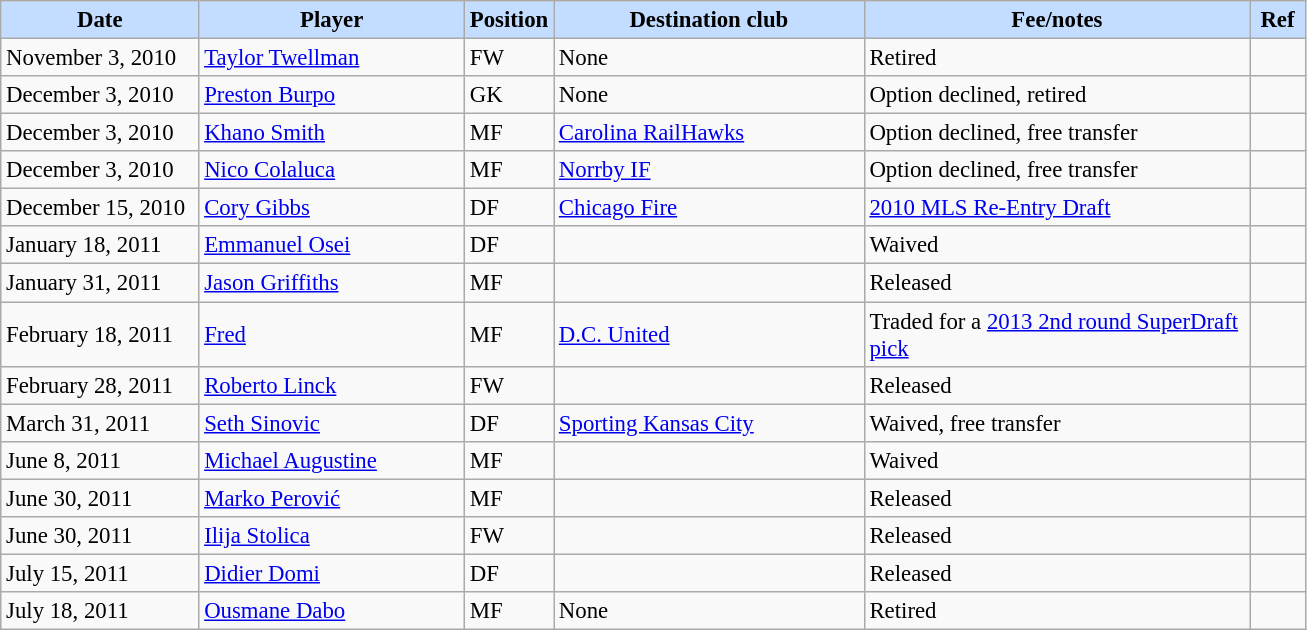<table class="wikitable" style="text-align:left; font-size:95%;">
<tr>
<th style="background:#c2ddff; width:125px;">Date</th>
<th style="background:#c2ddff; width:170px;">Player</th>
<th style="background:#c2ddff; width:50px;">Position</th>
<th style="background:#c2ddff; width:200px;">Destination club</th>
<th style="background:#c2ddff; width:250px;">Fee/notes</th>
<th style="background:#c2ddff; width:30px;">Ref</th>
</tr>
<tr>
<td>November 3, 2010</td>
<td> <a href='#'>Taylor Twellman</a></td>
<td>FW</td>
<td>None</td>
<td>Retired</td>
<td></td>
</tr>
<tr>
<td>December 3, 2010</td>
<td> <a href='#'>Preston Burpo</a></td>
<td>GK</td>
<td>None</td>
<td>Option declined, retired</td>
<td></td>
</tr>
<tr>
<td>December 3, 2010</td>
<td> <a href='#'>Khano Smith</a></td>
<td>MF</td>
<td> <a href='#'>Carolina RailHawks</a></td>
<td>Option declined, free transfer</td>
<td></td>
</tr>
<tr>
<td>December 3, 2010</td>
<td> <a href='#'>Nico Colaluca</a></td>
<td>MF</td>
<td> <a href='#'>Norrby IF</a></td>
<td>Option declined, free transfer</td>
<td></td>
</tr>
<tr>
<td>December 15, 2010</td>
<td> <a href='#'>Cory Gibbs</a></td>
<td>DF</td>
<td> <a href='#'>Chicago Fire</a></td>
<td><a href='#'>2010 MLS Re-Entry Draft</a></td>
<td></td>
</tr>
<tr>
<td>January 18, 2011</td>
<td> <a href='#'>Emmanuel Osei</a></td>
<td>DF</td>
<td></td>
<td>Waived</td>
<td></td>
</tr>
<tr>
<td>January 31, 2011</td>
<td> <a href='#'>Jason Griffiths</a></td>
<td>MF</td>
<td></td>
<td>Released</td>
<td></td>
</tr>
<tr>
<td>February 18, 2011</td>
<td> <a href='#'>Fred</a></td>
<td>MF</td>
<td> <a href='#'>D.C. United</a></td>
<td>Traded for a <a href='#'>2013 2nd round SuperDraft pick</a></td>
<td></td>
</tr>
<tr>
<td>February 28, 2011</td>
<td> <a href='#'>Roberto Linck</a></td>
<td>FW</td>
<td></td>
<td>Released</td>
<td></td>
</tr>
<tr>
<td>March 31, 2011</td>
<td> <a href='#'>Seth Sinovic</a></td>
<td>DF</td>
<td> <a href='#'>Sporting Kansas City</a></td>
<td>Waived, free transfer</td>
<td></td>
</tr>
<tr>
<td>June 8, 2011</td>
<td> <a href='#'>Michael Augustine</a></td>
<td>MF</td>
<td></td>
<td>Waived</td>
<td></td>
</tr>
<tr>
<td>June 30, 2011</td>
<td> <a href='#'>Marko Perović</a></td>
<td>MF</td>
<td></td>
<td>Released</td>
<td></td>
</tr>
<tr>
<td>June 30, 2011</td>
<td> <a href='#'>Ilija Stolica</a></td>
<td>FW</td>
<td></td>
<td>Released</td>
<td></td>
</tr>
<tr>
<td>July 15, 2011</td>
<td> <a href='#'>Didier Domi</a></td>
<td>DF</td>
<td></td>
<td>Released</td>
<td></td>
</tr>
<tr>
<td>July 18, 2011</td>
<td> <a href='#'>Ousmane Dabo</a></td>
<td>MF</td>
<td>None</td>
<td>Retired</td>
<td></td>
</tr>
</table>
